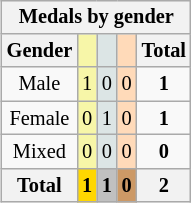<table class=wikitable style=font-size:85%;float:right;text-align:center>
<tr>
<th colspan=5>Medals by gender</th>
</tr>
<tr>
<th>Gender</th>
<td bgcolor=F7F6A8></td>
<td bgcolor=DCE5E5></td>
<td bgcolor=FFDAB9></td>
<th>Total</th>
</tr>
<tr>
<td>Male</td>
<td bgcolor=F7F6A8>1</td>
<td bgcolor=DCE5E5>0</td>
<td bgcolor=FFDAB9>0</td>
<td><strong>1</strong></td>
</tr>
<tr>
<td>Female</td>
<td bgcolor=F7F6A8>0</td>
<td bgcolor=DCE5E5>1</td>
<td bgcolor=FFDAB9>0</td>
<td><strong>1</strong></td>
</tr>
<tr>
<td>Mixed</td>
<td bgcolor=F7F6A8>0</td>
<td bgcolor=DCE5E5>0</td>
<td bgcolor=FFDAB9>0</td>
<td><strong>0</strong></td>
</tr>
<tr>
<th>Total</th>
<th style=background:gold>1</th>
<th style=background:silver>1</th>
<th style=background:#c96>0</th>
<th>2</th>
</tr>
</table>
